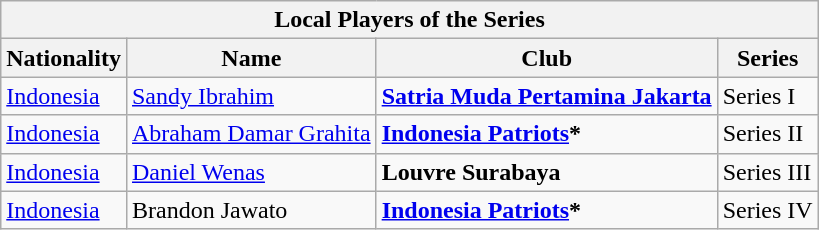<table class="wikitable">
<tr>
<th colspan="4">Local Players of the Series</th>
</tr>
<tr>
<th>Nationality</th>
<th>Name</th>
<th>Club</th>
<th>Series</th>
</tr>
<tr>
<td> <a href='#'>Indonesia</a></td>
<td><a href='#'>Sandy Ibrahim</a></td>
<td><strong><a href='#'>Satria Muda Pertamina Jakarta</a></strong></td>
<td>Series I</td>
</tr>
<tr>
<td> <a href='#'>Indonesia</a></td>
<td><a href='#'>Abraham Damar Grahita</a></td>
<td><strong><a href='#'>Indonesia Patriots</a>*</strong></td>
<td>Series II</td>
</tr>
<tr>
<td> <a href='#'>Indonesia</a></td>
<td><a href='#'>Daniel Wenas</a></td>
<td><strong>Louvre Surabaya</strong></td>
<td>Series III</td>
</tr>
<tr>
<td> <a href='#'>Indonesia</a></td>
<td>Brandon Jawato</td>
<td><strong><a href='#'>Indonesia Patriots</a>*</strong></td>
<td>Series IV</td>
</tr>
</table>
